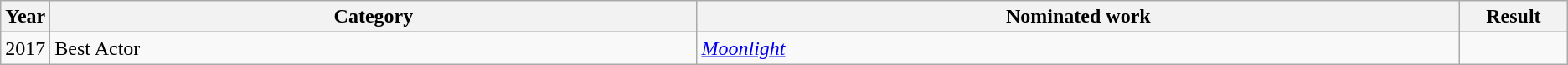<table class=wikitable>
<tr>
<th scope="col" style="width:1em;">Year</th>
<th scope="col" style="width:33em;">Category</th>
<th scope="col" style="width:39em;">Nominated work</th>
<th scope="col" style="width:5em;">Result</th>
</tr>
<tr>
<td>2017</td>
<td>Best Actor</td>
<td><em><a href='#'>Moonlight</a></em></td>
<td></td>
</tr>
</table>
